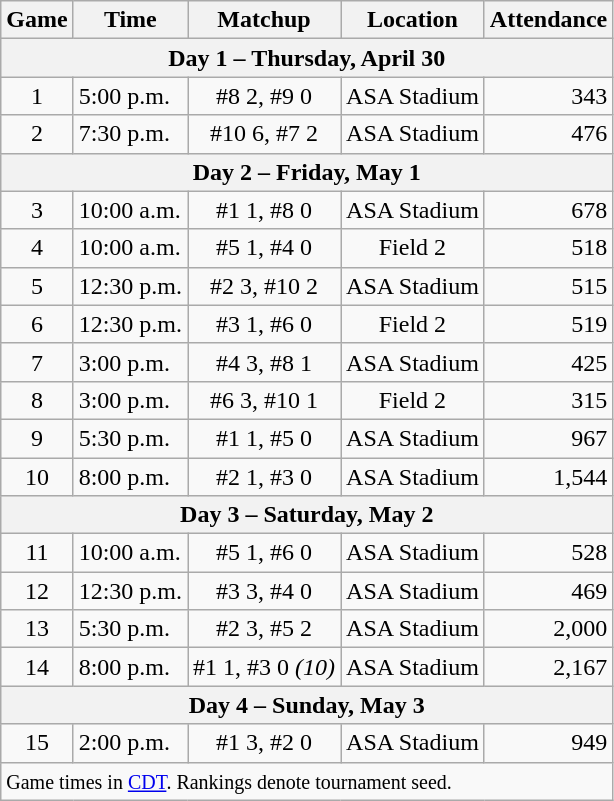<table class="wikitable">
<tr>
<th>Game</th>
<th>Time</th>
<th>Matchup</th>
<th>Location</th>
<th>Attendance</th>
</tr>
<tr>
<th colspan=5>Day 1 – Thursday, April 30</th>
</tr>
<tr>
<td style="text-align:center;">1</td>
<td>5:00 p.m.</td>
<td style="text-align:center;">#8 <strong></strong> 2, #9  0</td>
<td style="text-align:center;">ASA Stadium</td>
<td style="text-align:right;">343</td>
</tr>
<tr>
<td style="text-align:center;">2</td>
<td>7:30 p.m.</td>
<td style="text-align:center;">#10 <strong></strong> 6, #7  2</td>
<td style="text-align:center;">ASA Stadium</td>
<td style="text-align:right;">476</td>
</tr>
<tr>
<th colspan=5>Day 2 – Friday, May 1</th>
</tr>
<tr>
<td style="text-align:center;">3</td>
<td>10:00 a.m.</td>
<td style="text-align:center;">#1 <strong></strong> 1, #8  0</td>
<td style="text-align:center;">ASA Stadium</td>
<td style="text-align:right;">678</td>
</tr>
<tr>
<td style="text-align:center;">4</td>
<td>10:00 a.m.</td>
<td style="text-align:center;">#5 <strong></strong> 1, #4  0</td>
<td style="text-align:center;">Field 2</td>
<td style="text-align:right;">518</td>
</tr>
<tr>
<td style="text-align:center;">5</td>
<td>12:30 p.m.</td>
<td style="text-align:center;">#2 <strong></strong> 3, #10  2</td>
<td style="text-align:center;">ASA Stadium</td>
<td style="text-align:right;">515</td>
</tr>
<tr>
<td style="text-align:center;">6</td>
<td>12:30 p.m.</td>
<td style="text-align:center;">#3 <strong></strong> 1, #6  0</td>
<td style="text-align:center;">Field 2</td>
<td style="text-align:right;">519</td>
</tr>
<tr>
<td style="text-align:center;">7</td>
<td>3:00 p.m.</td>
<td style="text-align:center;">#4 <strong></strong> 3, #8  1</td>
<td style="text-align:center;">ASA Stadium</td>
<td style="text-align:right;">425</td>
</tr>
<tr>
<td style="text-align:center;">8</td>
<td>3:00 p.m.</td>
<td style="text-align:center;">#6 <strong></strong> 3, #10  1</td>
<td style="text-align:center;">Field 2</td>
<td style="text-align:right;">315</td>
</tr>
<tr>
<td style="text-align:center;">9</td>
<td>5:30 p.m.</td>
<td style="text-align:center;">#1 <strong></strong> 1, #5  0</td>
<td style="text-align:center;">ASA Stadium</td>
<td style="text-align:right;">967</td>
</tr>
<tr>
<td style="text-align:center;">10</td>
<td>8:00 p.m.</td>
<td style="text-align:center;">#2 <strong></strong> 1, #3  0</td>
<td style="text-align:center;">ASA Stadium</td>
<td style="text-align:right;">1,544</td>
</tr>
<tr>
<th colspan=5>Day 3 – Saturday, May 2</th>
</tr>
<tr>
<td style="text-align:center;">11</td>
<td>10:00 a.m.</td>
<td style="text-align:center;">#5 <strong></strong> 1, #6  0</td>
<td style="text-align:center;">ASA Stadium</td>
<td style="text-align:right;">528</td>
</tr>
<tr>
<td style="text-align:center;">12</td>
<td>12:30 p.m.</td>
<td style="text-align:center;">#3 <strong></strong> 3, #4  0</td>
<td style="text-align:center;">ASA Stadium</td>
<td style="text-align:right;">469</td>
</tr>
<tr>
<td style="text-align:center;">13</td>
<td>5:30 p.m.</td>
<td style="text-align:center;">#2 <strong></strong> 3, #5  2</td>
<td style="text-align:center;">ASA Stadium</td>
<td style="text-align:right;">2,000</td>
</tr>
<tr>
<td style="text-align:center;">14</td>
<td>8:00 p.m.</td>
<td style="text-align:center;">#1 <strong></strong> 1, #3  0 <em>(10)</em></td>
<td style="text-align:center;">ASA Stadium</td>
<td style="text-align:right;">2,167</td>
</tr>
<tr>
<th colspan=5>Day 4 – Sunday, May 3</th>
</tr>
<tr>
<td style="text-align:center;">15</td>
<td>2:00 p.m.</td>
<td style="text-align:center;">#1 <strong></strong> 3, #2  0</td>
<td style="text-align:center;">ASA Stadium</td>
<td style="text-align:right;">949</td>
</tr>
<tr>
<td colspan=5><small>Game times in <a href='#'>CDT</a>. Rankings denote tournament seed.</small></td>
</tr>
</table>
